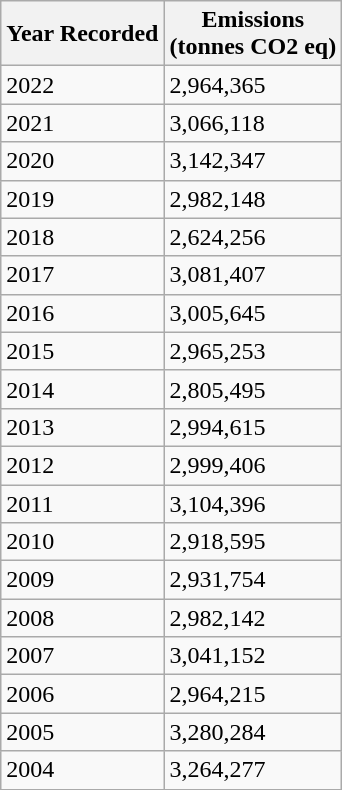<table class="wikitable">
<tr>
<th colspan="1" rowspan="1">Year Recorded</th>
<th colspan="1" rowspan="1">Emissions<br>(tonnes CO2 eq)</th>
</tr>
<tr>
<td>2022</td>
<td>2,964,365</td>
</tr>
<tr>
<td>2021</td>
<td>3,066,118</td>
</tr>
<tr>
<td>2020</td>
<td>3,142,347</td>
</tr>
<tr>
<td>2019</td>
<td>2,982,148</td>
</tr>
<tr>
<td>2018</td>
<td>2,624,256</td>
</tr>
<tr>
<td>2017</td>
<td>3,081,407</td>
</tr>
<tr>
<td>2016</td>
<td>3,005,645</td>
</tr>
<tr>
<td>2015</td>
<td>2,965,253</td>
</tr>
<tr>
<td>2014</td>
<td>2,805,495</td>
</tr>
<tr>
<td>2013</td>
<td>2,994,615</td>
</tr>
<tr>
<td>2012</td>
<td>2,999,406</td>
</tr>
<tr>
<td>2011</td>
<td>3,104,396</td>
</tr>
<tr>
<td>2010</td>
<td>2,918,595</td>
</tr>
<tr>
<td>2009</td>
<td>2,931,754</td>
</tr>
<tr>
<td>2008</td>
<td>2,982,142</td>
</tr>
<tr>
<td>2007</td>
<td>3,041,152</td>
</tr>
<tr>
<td>2006</td>
<td>2,964,215</td>
</tr>
<tr>
<td>2005</td>
<td>3,280,284</td>
</tr>
<tr>
<td>2004</td>
<td>3,264,277</td>
</tr>
</table>
